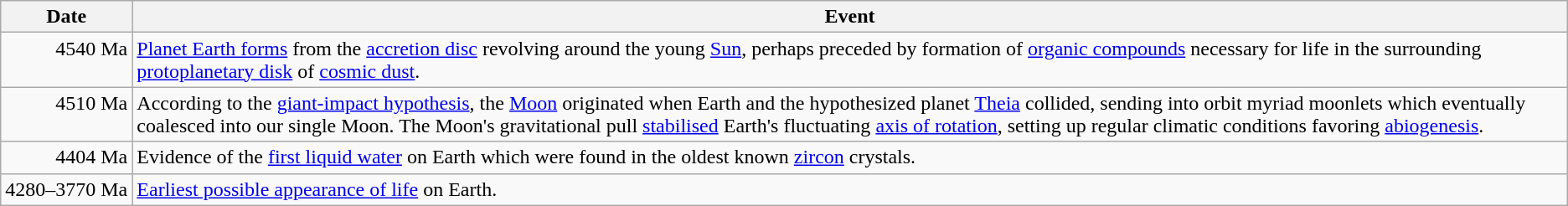<table class="wikitable">
<tr>
<th>Date</th>
<th>Event</th>
</tr>
<tr valign="TOP">
<td align="RIGHT" nowrap>4540 Ma</td>
<td><a href='#'>Planet Earth forms</a> from the <a href='#'>accretion disc</a> revolving around the young <a href='#'>Sun</a>, perhaps preceded by formation of <a href='#'>organic compounds</a> necessary for life in the surrounding <a href='#'>protoplanetary disk</a> of <a href='#'>cosmic dust</a>.</td>
</tr>
<tr valign="TOP">
<td align="RIGHT" nowrap>4510 Ma</td>
<td>According to the <a href='#'>giant-impact hypothesis</a>, the <a href='#'>Moon</a> originated when Earth and the hypothesized planet <a href='#'>Theia</a> collided, sending into orbit myriad moonlets which eventually coalesced into our single Moon. The Moon's gravitational pull <a href='#'>stabilised</a> Earth's fluctuating <a href='#'>axis of rotation</a>, setting up regular climatic conditions favoring <a href='#'>abiogenesis</a>.</td>
</tr>
<tr valign="TOP">
<td align="RIGHT" nowrap>4404 Ma</td>
<td>Evidence of the <a href='#'>first liquid water</a> on Earth which were found in the oldest known <a href='#'>zircon</a> crystals.</td>
</tr>
<tr valign="TOP">
<td align="RIGHT" nowrap="">4280–3770 Ma</td>
<td><a href='#'>Earliest possible appearance of life</a> on Earth.</td>
</tr>
</table>
